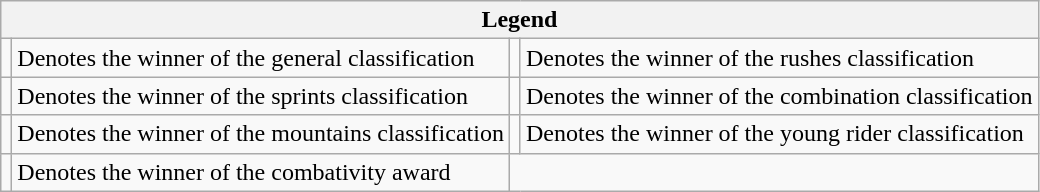<table class="wikitable">
<tr>
<th colspan="4">Legend</th>
</tr>
<tr>
<td></td>
<td>Denotes the winner of the general classification</td>
<td></td>
<td>Denotes the winner of the rushes classification</td>
</tr>
<tr>
<td></td>
<td>Denotes the winner of the sprints classification</td>
<td></td>
<td>Denotes the winner of the combination classification</td>
</tr>
<tr>
<td></td>
<td>Denotes the winner of the mountains classification</td>
<td></td>
<td>Denotes the winner of the young rider classification</td>
</tr>
<tr>
<td></td>
<td>Denotes the winner of the combativity award</td>
</tr>
</table>
